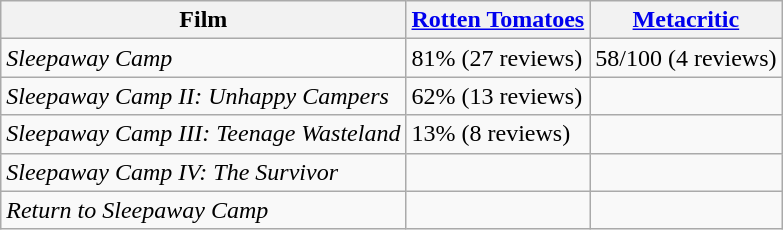<table class="wikitable sortable">
<tr>
<th>Film</th>
<th><a href='#'>Rotten Tomatoes</a></th>
<th><a href='#'>Metacritic</a></th>
</tr>
<tr>
<td><em>Sleepaway Camp</em></td>
<td>81% (27 reviews)</td>
<td>58/100 (4 reviews)</td>
</tr>
<tr>
<td><em>Sleepaway Camp II: Unhappy Campers</em></td>
<td>62% (13 reviews)</td>
<td></td>
</tr>
<tr>
<td><em>Sleepaway Camp III: Teenage Wasteland</em></td>
<td>13% (8 reviews)</td>
<td></td>
</tr>
<tr>
<td><em>Sleepaway Camp IV: The Survivor</em></td>
<td></td>
<td></td>
</tr>
<tr>
<td><em>Return to Sleepaway Camp</em></td>
<td></td>
<td></td>
</tr>
</table>
